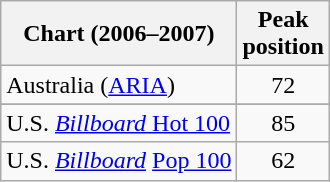<table class="wikitable sortable">
<tr>
<th align="center">Chart (2006–2007)</th>
<th align="center">Peak<br>position</th>
</tr>
<tr>
<td>Australia (<a href='#'>ARIA</a>)</td>
<td align="center">72</td>
</tr>
<tr>
</tr>
<tr>
</tr>
<tr>
<td>U.S. <a href='#'><em>Billboard</em> Hot 100</a></td>
<td align="center">85</td>
</tr>
<tr>
<td>U.S. <em><a href='#'>Billboard</a></em> <a href='#'>Pop 100</a></td>
<td align="center">62</td>
</tr>
</table>
